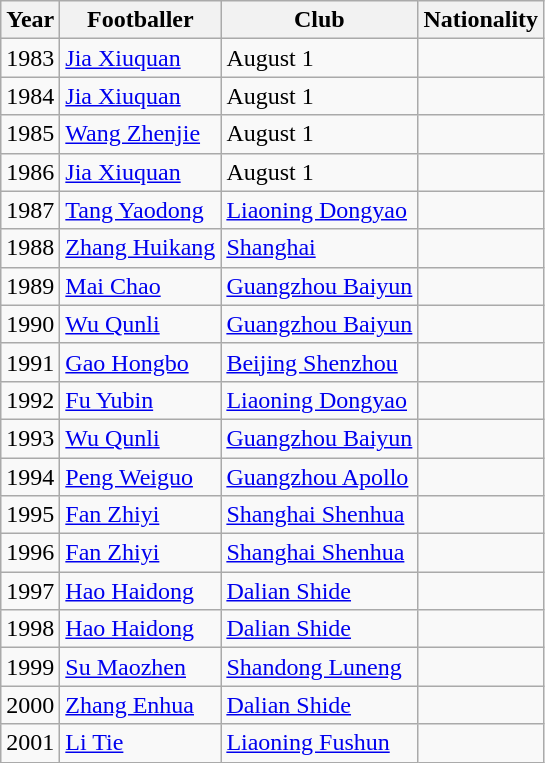<table class="wikitable">
<tr>
<th>Year</th>
<th>Footballer</th>
<th>Club</th>
<th>Nationality</th>
</tr>
<tr>
<td>1983</td>
<td><a href='#'>Jia Xiuquan</a></td>
<td>August 1</td>
<td></td>
</tr>
<tr>
<td>1984</td>
<td><a href='#'>Jia Xiuquan</a></td>
<td>August 1</td>
<td></td>
</tr>
<tr>
<td>1985</td>
<td><a href='#'>Wang Zhenjie</a></td>
<td>August 1</td>
<td></td>
</tr>
<tr>
<td>1986</td>
<td><a href='#'>Jia Xiuquan</a></td>
<td>August 1</td>
<td></td>
</tr>
<tr>
<td>1987</td>
<td><a href='#'>Tang Yaodong</a></td>
<td><a href='#'>Liaoning Dongyao</a></td>
<td></td>
</tr>
<tr>
<td>1988</td>
<td><a href='#'>Zhang Huikang</a></td>
<td><a href='#'>Shanghai</a></td>
<td></td>
</tr>
<tr>
<td>1989</td>
<td><a href='#'>Mai Chao</a></td>
<td><a href='#'>Guangzhou Baiyun</a></td>
<td></td>
</tr>
<tr>
<td>1990</td>
<td><a href='#'>Wu Qunli</a></td>
<td><a href='#'>Guangzhou Baiyun</a></td>
<td></td>
</tr>
<tr>
<td>1991</td>
<td><a href='#'>Gao Hongbo</a></td>
<td><a href='#'>Beijing Shenzhou</a></td>
<td></td>
</tr>
<tr>
<td>1992</td>
<td><a href='#'>Fu Yubin</a></td>
<td><a href='#'>Liaoning Dongyao</a></td>
<td></td>
</tr>
<tr>
<td>1993</td>
<td><a href='#'>Wu Qunli</a></td>
<td><a href='#'>Guangzhou Baiyun</a></td>
<td></td>
</tr>
<tr>
<td>1994</td>
<td><a href='#'>Peng Weiguo</a></td>
<td><a href='#'>Guangzhou Apollo</a></td>
<td></td>
</tr>
<tr>
<td>1995</td>
<td><a href='#'>Fan Zhiyi</a></td>
<td><a href='#'>Shanghai Shenhua</a></td>
<td></td>
</tr>
<tr>
<td>1996</td>
<td><a href='#'>Fan Zhiyi</a></td>
<td><a href='#'>Shanghai Shenhua</a></td>
<td></td>
</tr>
<tr>
<td>1997</td>
<td><a href='#'>Hao Haidong</a></td>
<td><a href='#'>Dalian Shide</a></td>
<td></td>
</tr>
<tr>
<td>1998</td>
<td><a href='#'>Hao Haidong</a></td>
<td><a href='#'>Dalian Shide</a></td>
<td></td>
</tr>
<tr>
<td>1999</td>
<td><a href='#'>Su Maozhen</a></td>
<td><a href='#'>Shandong Luneng</a></td>
<td></td>
</tr>
<tr>
<td>2000</td>
<td><a href='#'>Zhang Enhua</a></td>
<td><a href='#'>Dalian Shide</a></td>
<td></td>
</tr>
<tr>
<td>2001</td>
<td><a href='#'>Li Tie</a></td>
<td><a href='#'>Liaoning Fushun</a></td>
<td></td>
</tr>
</table>
